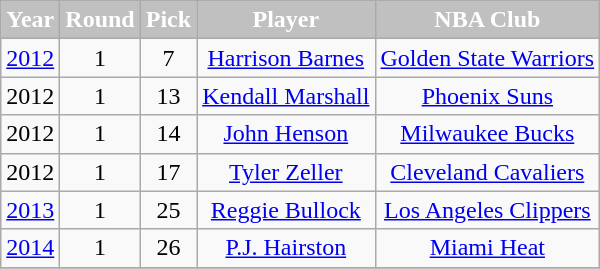<table class="wikitable">
<tr align="center">
<th style="background:silver;color:white;">Year</th>
<th style="background:silver;color:white;">Round</th>
<th style="background:silver;color:white;">Pick</th>
<th style="background:silver;color:white;">Player</th>
<th style="background:silver;color:white;">NBA Club</th>
</tr>
<tr align="center" bgcolor="">
<td><a href='#'>2012</a></td>
<td>1</td>
<td>7</td>
<td><a href='#'>Harrison Barnes</a></td>
<td><a href='#'>Golden State Warriors</a></td>
</tr>
<tr align="center" bgcolor="">
<td>2012</td>
<td>1</td>
<td>13</td>
<td><a href='#'>Kendall Marshall</a></td>
<td><a href='#'>Phoenix Suns</a></td>
</tr>
<tr align="center" bgcolor="">
<td>2012</td>
<td>1</td>
<td>14</td>
<td><a href='#'>John Henson</a></td>
<td><a href='#'>Milwaukee Bucks</a></td>
</tr>
<tr align="center" bgcolor="">
<td>2012</td>
<td>1</td>
<td>17</td>
<td><a href='#'>Tyler Zeller</a></td>
<td><a href='#'>Cleveland Cavaliers</a></td>
</tr>
<tr align="center" bgcolor="">
<td><a href='#'>2013</a></td>
<td>1</td>
<td>25</td>
<td><a href='#'>Reggie Bullock</a></td>
<td><a href='#'>Los Angeles Clippers</a></td>
</tr>
<tr align="center" bgcolor="">
<td><a href='#'>2014</a></td>
<td>1</td>
<td>26</td>
<td><a href='#'>P.J. Hairston</a></td>
<td><a href='#'>Miami Heat</a></td>
</tr>
<tr align="center" bgcolor="">
</tr>
</table>
